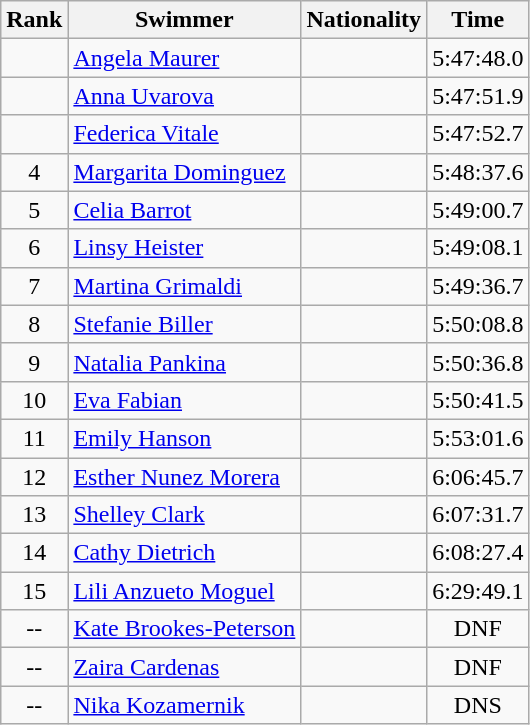<table class="wikitable" border="1" style="text-align:center">
<tr>
<th>Rank</th>
<th>Swimmer</th>
<th>Nationality</th>
<th>Time</th>
</tr>
<tr>
<td></td>
<td align=left><a href='#'>Angela Maurer</a></td>
<td align=left></td>
<td>5:47:48.0</td>
</tr>
<tr>
<td></td>
<td align=left><a href='#'>Anna Uvarova</a></td>
<td align=left></td>
<td>5:47:51.9</td>
</tr>
<tr>
<td></td>
<td align=left><a href='#'>Federica Vitale</a></td>
<td align=left></td>
<td>5:47:52.7</td>
</tr>
<tr>
<td>4</td>
<td align=left><a href='#'>Margarita Dominguez</a></td>
<td align=left></td>
<td>5:48:37.6</td>
</tr>
<tr>
<td>5</td>
<td align=left><a href='#'>Celia Barrot</a></td>
<td align=left></td>
<td>5:49:00.7</td>
</tr>
<tr>
<td>6</td>
<td align=left><a href='#'>Linsy Heister</a></td>
<td align=left></td>
<td>5:49:08.1</td>
</tr>
<tr>
<td>7</td>
<td align=left><a href='#'>Martina Grimaldi</a></td>
<td align=left></td>
<td>5:49:36.7</td>
</tr>
<tr>
<td>8</td>
<td align=left><a href='#'>Stefanie Biller</a></td>
<td align=left></td>
<td>5:50:08.8</td>
</tr>
<tr>
<td>9</td>
<td align=left><a href='#'>Natalia Pankina</a></td>
<td align=left></td>
<td>5:50:36.8</td>
</tr>
<tr>
<td>10</td>
<td align=left><a href='#'>Eva Fabian</a></td>
<td align=left></td>
<td>5:50:41.5</td>
</tr>
<tr>
<td>11</td>
<td align=left><a href='#'>Emily Hanson</a></td>
<td align=left></td>
<td>5:53:01.6</td>
</tr>
<tr>
<td>12</td>
<td align=left><a href='#'>Esther Nunez Morera</a></td>
<td align=left></td>
<td>6:06:45.7</td>
</tr>
<tr>
<td>13</td>
<td align=left><a href='#'>Shelley Clark</a></td>
<td align=left></td>
<td>6:07:31.7</td>
</tr>
<tr>
<td>14</td>
<td align=left><a href='#'>Cathy Dietrich</a></td>
<td align=left></td>
<td>6:08:27.4</td>
</tr>
<tr>
<td>15</td>
<td align=left><a href='#'>Lili Anzueto Moguel</a></td>
<td align=left></td>
<td>6:29:49.1</td>
</tr>
<tr>
<td>--</td>
<td align=left><a href='#'>Kate Brookes-Peterson</a></td>
<td align=left></td>
<td>DNF</td>
</tr>
<tr>
<td>--</td>
<td align=left><a href='#'>Zaira Cardenas</a></td>
<td align=left></td>
<td>DNF</td>
</tr>
<tr>
<td>--</td>
<td align=left><a href='#'>Nika Kozamernik</a></td>
<td align=left></td>
<td>DNS</td>
</tr>
</table>
